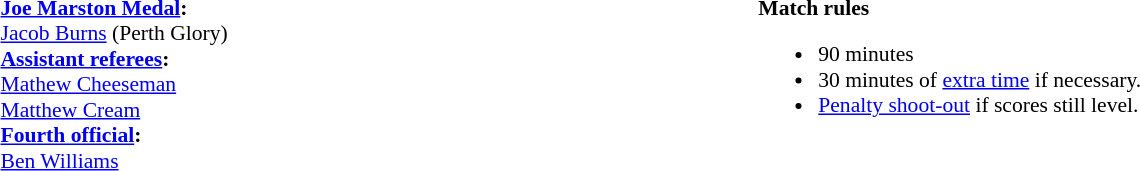<table style="width:100%;font-size:90%">
<tr>
<td style="width:40%;vertical-align:top"><br><strong><a href='#'>Joe Marston Medal</a>:</strong>
<br><a href='#'>Jacob Burns</a> (Perth Glory)<br><strong><a href='#'>Assistant referees</a>:</strong>
<br><a href='#'>Mathew Cheeseman</a>
<br><a href='#'>Matthew Cream</a>
<br><strong><a href='#'>Fourth official</a>:</strong>
<br><a href='#'>Ben Williams</a></td>
<td style="width:60%;vertical-align:top"><br><strong>Match rules</strong><ul><li>90 minutes</li><li>30 minutes of <a href='#'>extra time</a> if necessary.</li><li><a href='#'>Penalty shoot-out</a> if scores still level.</li></ul></td>
</tr>
</table>
